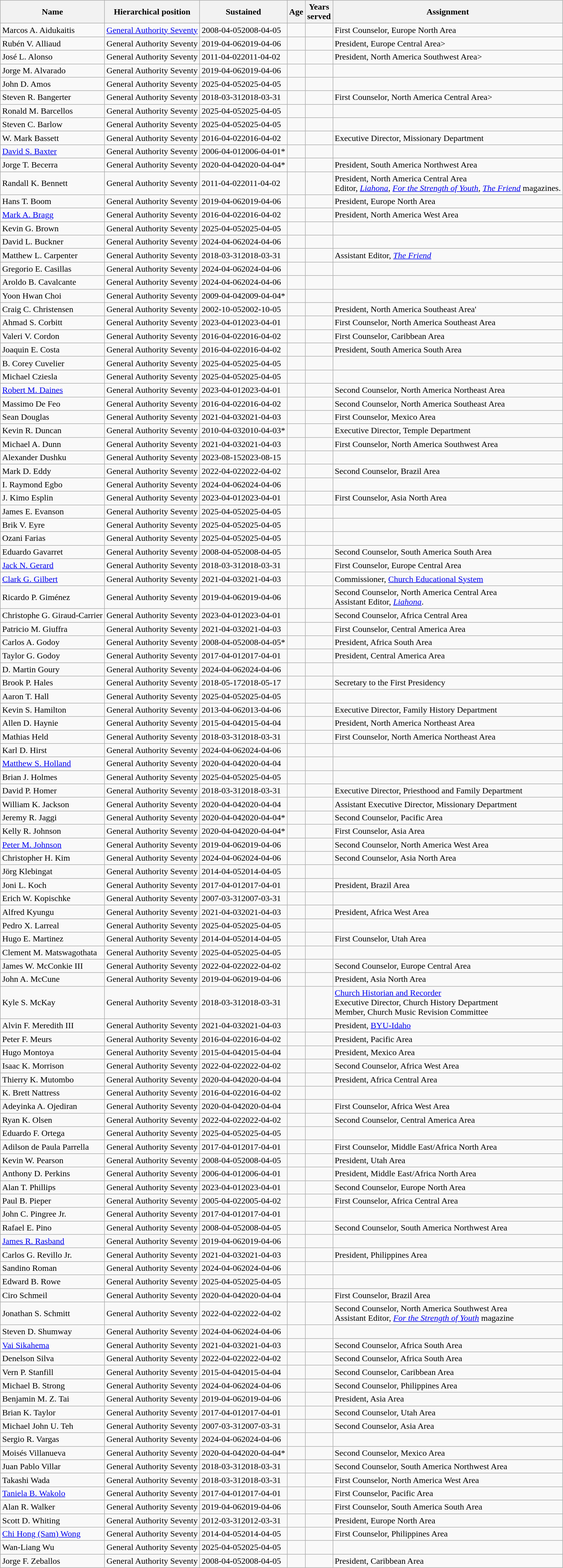<table class="wikitable sortable">
<tr>
<th>Name</th>
<th>Hierarchical position</th>
<th>Sustained</th>
<th>Age</th>
<th>Years<br>served</th>
<th>Assignment</th>
</tr>
<tr an>
<td>Marcos A. Aidukaitis</td>
<td><a href='#'>General Authority Seventy</a></td>
<td><span>2008-04-05</span>2008-04-05</td>
<td></td>
<td></td>
<td>First Counselor, Europe North Area</td>
</tr>
<tr>
<td>Rubén V. Alliaud</td>
<td>General Authority Seventy</td>
<td><span>2019-04-06</span>2019-04-06</td>
<td></td>
<td></td>
<td>President, Europe Central Area></td>
</tr>
<tr>
<td>José L. Alonso</td>
<td>General Authority Seventy</td>
<td><span>2011-04-02</span>2011-04-02</td>
<td></td>
<td></td>
<td>President, North America Southwest Area></td>
</tr>
<tr>
<td>Jorge M. Alvarado</td>
<td>General Authority Seventy</td>
<td><span>2019-04-06</span>2019-04-06</td>
<td></td>
<td></td>
<td></td>
</tr>
<tr>
<td>John D. Amos</td>
<td>General Authority Seventy</td>
<td><span>2025-04-05</span>2025-04-05</td>
<td></td>
<td></td>
<td></td>
</tr>
<tr>
<td>Steven R. Bangerter</td>
<td>General Authority Seventy</td>
<td><span>2018-03-31</span>2018-03-31</td>
<td></td>
<td></td>
<td>First Counselor, North America Central Area></td>
</tr>
<tr>
<td>Ronald M. Barcellos</td>
<td>General Authority Seventy</td>
<td><span>2025-04-05</span>2025-04-05</td>
<td></td>
<td></td>
<td></td>
</tr>
<tr>
<td>Steven C. Barlow</td>
<td>General Authority Seventy</td>
<td><span>2025-04-05</span>2025-04-05</td>
<td></td>
<td></td>
<td></td>
</tr>
<tr>
<td>W. Mark Bassett</td>
<td>General Authority Seventy</td>
<td><span>2016-04-02</span>2016-04-02</td>
<td></td>
<td></td>
<td>Executive Director, Missionary Department</td>
</tr>
<tr>
<td><a href='#'>David S. Baxter</a></td>
<td>General Authority Seventy</td>
<td><span>2006-04-01</span>2006-04-01*</td>
<td></td>
<td></td>
<td></td>
</tr>
<tr>
<td>Jorge T. Becerra</td>
<td>General Authority Seventy</td>
<td><span>2020-04-04</span>2020-04-04*</td>
<td></td>
<td></td>
<td>President, South America Northwest Area</td>
</tr>
<tr>
<td>Randall K. Bennett</td>
<td>General Authority Seventy</td>
<td><span>2011-04-02</span>2011-04-02</td>
<td></td>
<td></td>
<td>President, North America Central Area<br>Editor, <em><a href='#'>Liahona</a></em>, <em><a href='#'>For the Strength of Youth</a></em>, <em><a href='#'>The Friend</a></em> magazines.</td>
</tr>
<tr>
<td>Hans T. Boom</td>
<td>General Authority Seventy</td>
<td><span>2019-04-06</span>2019-04-06</td>
<td></td>
<td></td>
<td>President, Europe North Area</td>
</tr>
<tr>
<td><a href='#'>Mark A. Bragg</a></td>
<td>General Authority Seventy</td>
<td><span>2016-04-02</span>2016-04-02</td>
<td></td>
<td></td>
<td>President, North America West Area</td>
</tr>
<tr>
<td>Kevin G. Brown</td>
<td>General Authority Seventy</td>
<td><span>2025-04-05</span>2025-04-05</td>
<td></td>
<td></td>
<td></td>
</tr>
<tr>
<td>David L. Buckner</td>
<td>General Authority Seventy</td>
<td><span>2024-04-06</span>2024-04-06</td>
<td></td>
<td></td>
<td></td>
</tr>
<tr>
<td>Matthew L. Carpenter</td>
<td>General Authority Seventy</td>
<td><span>2018-03-31</span>2018-03-31</td>
<td></td>
<td></td>
<td>Assistant Editor, <em><a href='#'>The Friend</a></em></td>
</tr>
<tr>
<td>Gregorio E. Casillas</td>
<td>General Authority Seventy</td>
<td><span>2024-04-06</span>2024-04-06</td>
<td></td>
<td></td>
<td></td>
</tr>
<tr>
<td>Aroldo B. Cavalcante</td>
<td>General Authority Seventy</td>
<td><span>2024-04-06</span>2024-04-06</td>
<td></td>
<td></td>
<td></td>
</tr>
<tr>
<td>Yoon Hwan Choi</td>
<td>General Authority Seventy</td>
<td style="white-space:nowrap; "><span>2009-04-04</span>2009-04-04*</td>
<td></td>
<td></td>
<td></td>
</tr>
<tr>
<td>Craig C. Christensen</td>
<td>General Authority Seventy</td>
<td><span>2002-10-05</span>2002-10-05</td>
<td></td>
<td></td>
<td>President, North America Southeast Area'</td>
</tr>
<tr>
<td>Ahmad S. Corbitt</td>
<td>General Authority Seventy</td>
<td><span>2023-04-01</span>2023-04-01</td>
<td></td>
<td></td>
<td>First Counselor, North America Southeast Area</td>
</tr>
<tr>
<td>Valeri V. Cordon</td>
<td>General Authority Seventy</td>
<td><span>2016-04-02</span>2016-04-02</td>
<td></td>
<td></td>
<td>First Counselor, Caribbean Area</td>
</tr>
<tr>
<td>Joaquin E. Costa</td>
<td>General Authority Seventy</td>
<td><span>2016-04-02</span>2016-04-02</td>
<td></td>
<td></td>
<td>President, South America South Area</td>
</tr>
<tr>
<td>B. Corey Cuvelier</td>
<td>General Authority Seventy</td>
<td><span>2025-04-05</span>2025-04-05</td>
<td></td>
<td></td>
<td></td>
</tr>
<tr>
<td>Michael Cziesla</td>
<td>General Authority Seventy</td>
<td><span>2025-04-05</span>2025-04-05</td>
<td></td>
<td></td>
<td></td>
</tr>
<tr>
<td><a href='#'>Robert M. Daines</a></td>
<td>General Authority Seventy</td>
<td><span>2023-04-01</span>2023-04-01</td>
<td></td>
<td></td>
<td>Second Counselor, North America Northeast Area</td>
</tr>
<tr>
<td>Massimo De Feo</td>
<td>General Authority Seventy</td>
<td><span>2016-04-02</span>2016-04-02</td>
<td></td>
<td></td>
<td>Second Counselor, North America Southeast Area</td>
</tr>
<tr>
<td>Sean Douglas</td>
<td>General Authority Seventy</td>
<td><span>2021-04-03</span>2021-04-03</td>
<td></td>
<td></td>
<td>First Counselor, Mexico Area</td>
</tr>
<tr>
<td>Kevin R. Duncan</td>
<td>General Authority Seventy</td>
<td><span>2010-04-03</span>2010-04-03*</td>
<td></td>
<td></td>
<td>Executive Director, Temple Department</td>
</tr>
<tr>
<td>Michael A. Dunn</td>
<td>General Authority Seventy</td>
<td><span>2021-04-03</span>2021-04-03</td>
<td></td>
<td></td>
<td>First Counselor, North America Southwest Area</td>
</tr>
<tr>
<td>Alexander Dushku</td>
<td>General Authority Seventy</td>
<td><span>2023-08-15</span>2023-08-15</td>
<td></td>
<td></td>
<td></td>
</tr>
<tr>
<td>Mark D. Eddy</td>
<td>General Authority Seventy</td>
<td><span>2022-04-02</span>2022-04-02</td>
<td></td>
<td></td>
<td>Second Counselor, Brazil Area</td>
</tr>
<tr>
<td>I. Raymond Egbo</td>
<td>General Authority Seventy</td>
<td><span>2024-04-06</span>2024-04-06</td>
<td></td>
<td></td>
<td></td>
</tr>
<tr>
<td>J. Kimo Esplin</td>
<td>General Authority Seventy</td>
<td><span>2023-04-01</span>2023-04-01</td>
<td></td>
<td></td>
<td>First Counselor, Asia North Area</td>
</tr>
<tr>
<td>James E. Evanson</td>
<td>General Authority Seventy</td>
<td><span>2025-04-05</span>2025-04-05</td>
<td></td>
<td></td>
<td></td>
</tr>
<tr>
<td>Brik V. Eyre</td>
<td>General Authority Seventy</td>
<td><span>2025-04-05</span>2025-04-05</td>
<td></td>
<td></td>
<td></td>
</tr>
<tr>
<td>Ozani Farias</td>
<td>General Authority Seventy</td>
<td><span>2025-04-05</span>2025-04-05</td>
<td></td>
<td></td>
<td></td>
</tr>
<tr>
<td>Eduardo Gavarret</td>
<td>General Authority Seventy</td>
<td><span>2008-04-05</span>2008-04-05</td>
<td></td>
<td></td>
<td>Second Counselor, South America South Area</td>
</tr>
<tr>
<td><a href='#'>Jack N. Gerard</a></td>
<td>General Authority Seventy</td>
<td><span>2018-03-31</span>2018-03-31</td>
<td></td>
<td></td>
<td>First Counselor, Europe Central Area</td>
</tr>
<tr>
<td><a href='#'>Clark G. Gilbert</a></td>
<td>General Authority Seventy</td>
<td><span>2021-04-03</span>2021-04-03</td>
<td></td>
<td></td>
<td>Commissioner, <a href='#'>Church Educational System</a></td>
</tr>
<tr>
<td>Ricardo P. Giménez</td>
<td>General Authority Seventy</td>
<td><span>2019-04-06</span>2019-04-06</td>
<td></td>
<td></td>
<td>Second Counselor, North America Central Area<br>Assistant Editor, <em><a href='#'>Liahona</a></em>.</td>
</tr>
<tr>
<td>Christophe G. Giraud-Carrier</td>
<td>General Authority Seventy</td>
<td><span>2023-04-01</span>2023-04-01</td>
<td></td>
<td></td>
<td>Second Counselor, Africa Central Area</td>
</tr>
<tr>
<td>Patricio M. Giuffra</td>
<td>General Authority Seventy</td>
<td><span>2021-04-03</span>2021-04-03</td>
<td></td>
<td></td>
<td>First Counselor, Central America Area</td>
</tr>
<tr>
<td>Carlos A. Godoy</td>
<td>General Authority Seventy</td>
<td><span>2008-04-05</span>2008-04-05*</td>
<td></td>
<td></td>
<td>President, Africa South Area</td>
</tr>
<tr>
<td>Taylor G. Godoy</td>
<td>General Authority Seventy</td>
<td><span>2017-04-01</span>2017-04-01</td>
<td></td>
<td></td>
<td>President, Central America Area</td>
</tr>
<tr>
<td>D. Martin Goury</td>
<td>General Authority Seventy</td>
<td><span>2024-04-06</span>2024-04-06</td>
<td></td>
<td></td>
<td></td>
</tr>
<tr>
<td>Brook P. Hales</td>
<td>General Authority Seventy</td>
<td><span>2018-05-17</span>2018-05-17</td>
<td></td>
<td></td>
<td>Secretary to the First Presidency</td>
</tr>
<tr>
<td>Aaron T. Hall</td>
<td>General Authority Seventy</td>
<td><span>2025-04-05</span>2025-04-05</td>
<td></td>
<td></td>
<td></td>
</tr>
<tr>
<td>Kevin S. Hamilton</td>
<td>General Authority Seventy</td>
<td><span>2013-04-06</span>2013-04-06</td>
<td></td>
<td></td>
<td>Executive Director, Family History Department</td>
</tr>
<tr>
<td>Allen D. Haynie</td>
<td>General Authority Seventy</td>
<td><span>2015-04-04</span>2015-04-04</td>
<td></td>
<td></td>
<td>President, North America Northeast Area</td>
</tr>
<tr>
<td>Mathias Held</td>
<td>General Authority Seventy</td>
<td><span>2018-03-31</span>2018-03-31</td>
<td></td>
<td></td>
<td>First Counselor, North America Northeast Area</td>
</tr>
<tr>
<td>Karl D. Hirst</td>
<td>General Authority Seventy</td>
<td><span>2024-04-06</span>2024-04-06</td>
<td></td>
<td></td>
<td></td>
</tr>
<tr>
<td><a href='#'>Matthew S. Holland</a></td>
<td>General Authority Seventy</td>
<td><span>2020-04-04</span>2020-04-04</td>
<td></td>
<td></td>
<td></td>
</tr>
<tr>
<td>Brian J. Holmes</td>
<td>General Authority Seventy</td>
<td><span>2025-04-05</span>2025-04-05</td>
<td></td>
<td></td>
<td></td>
</tr>
<tr>
<td>David P. Homer</td>
<td>General Authority Seventy</td>
<td><span>2018-03-31</span>2018-03-31</td>
<td></td>
<td></td>
<td>Executive Director, Priesthood and Family Department</td>
</tr>
<tr>
<td>William K. Jackson</td>
<td>General Authority Seventy</td>
<td><span>2020-04-04</span>2020-04-04</td>
<td></td>
<td></td>
<td>Assistant Executive Director, Missionary Department</td>
</tr>
<tr>
<td>Jeremy R. Jaggi</td>
<td>General Authority Seventy</td>
<td><span>2020-04-04</span>2020-04-04*</td>
<td></td>
<td></td>
<td>Second Counselor, Pacific Area</td>
</tr>
<tr>
<td>Kelly R. Johnson</td>
<td>General Authority Seventy</td>
<td><span>2020-04-04</span>2020-04-04*</td>
<td></td>
<td></td>
<td>First Counselor, Asia Area</td>
</tr>
<tr>
<td><a href='#'>Peter M. Johnson</a></td>
<td>General Authority Seventy</td>
<td><span>2019-04-06</span>2019-04-06</td>
<td></td>
<td></td>
<td>Second Counselor, North America West Area</td>
</tr>
<tr>
<td>Christopher H. Kim</td>
<td>General Authority Seventy</td>
<td><span>2024-04-06</span>2024-04-06</td>
<td></td>
<td></td>
<td>Second Counselor, Asia North Area</td>
</tr>
<tr>
<td>Jörg Klebingat</td>
<td>General Authority Seventy</td>
<td><span>2014-04-05</span>2014-04-05</td>
<td></td>
<td></td>
<td></td>
</tr>
<tr>
<td>Joni L. Koch</td>
<td>General Authority Seventy</td>
<td><span>2017-04-01</span>2017-04-01</td>
<td></td>
<td></td>
<td>President, Brazil Area</td>
</tr>
<tr>
<td>Erich W. Kopischke</td>
<td>General Authority Seventy</td>
<td><span>2007-03-31</span>2007-03-31</td>
<td></td>
<td></td>
<td></td>
</tr>
<tr>
<td>Alfred Kyungu</td>
<td>General Authority Seventy</td>
<td><span>2021-04-03</span>2021-04-03</td>
<td></td>
<td></td>
<td>President, Africa West Area</td>
</tr>
<tr>
<td>Pedro X. Larreal</td>
<td>General Authority Seventy</td>
<td><span>2025-04-05</span>2025-04-05</td>
<td></td>
<td></td>
<td></td>
</tr>
<tr>
<td>Hugo E. Martinez</td>
<td>General Authority Seventy</td>
<td><span>2014-04-05</span>2014-04-05</td>
<td></td>
<td></td>
<td>First Counselor, Utah Area</td>
</tr>
<tr>
<td>Clement M. Matswagothata</td>
<td>General Authority Seventy</td>
<td><span>2025-04-05</span>2025-04-05</td>
<td></td>
<td></td>
<td></td>
</tr>
<tr>
<td>James W. McConkie III</td>
<td>General Authority Seventy</td>
<td><span>2022-04-02</span>2022-04-02</td>
<td></td>
<td></td>
<td>Second Counselor, Europe Central Area</td>
</tr>
<tr>
<td>John A. McCune</td>
<td>General Authority Seventy</td>
<td><span>2019-04-06</span>2019-04-06</td>
<td></td>
<td></td>
<td>President, Asia North Area</td>
</tr>
<tr>
<td>Kyle S. McKay</td>
<td>General Authority Seventy</td>
<td><span>2018-03-31</span>2018-03-31</td>
<td></td>
<td></td>
<td><a href='#'>Church Historian and Recorder</a><br>Executive Director, Church History Department<br>Member, Church Music Revision Committee</td>
</tr>
<tr>
<td>Alvin F. Meredith III</td>
<td>General Authority Seventy</td>
<td><span>2021-04-03</span>2021-04-03</td>
<td></td>
<td></td>
<td>President, <a href='#'>BYU-Idaho</a></td>
</tr>
<tr>
<td>Peter F. Meurs</td>
<td>General Authority Seventy</td>
<td><span>2016-04-02</span>2016-04-02</td>
<td></td>
<td></td>
<td>President, Pacific Area</td>
</tr>
<tr>
<td>Hugo Montoya</td>
<td>General Authority Seventy</td>
<td><span>2015-04-04</span>2015-04-04</td>
<td></td>
<td></td>
<td>President, Mexico Area</td>
</tr>
<tr>
<td>Isaac K. Morrison</td>
<td>General Authority Seventy</td>
<td><span>2022-04-02</span>2022-04-02</td>
<td></td>
<td></td>
<td>Second Counselor, Africa West Area</td>
</tr>
<tr>
<td>Thierry K. Mutombo</td>
<td>General Authority Seventy</td>
<td><span>2020-04-04</span>2020-04-04</td>
<td></td>
<td></td>
<td>President, Africa Central Area</td>
</tr>
<tr>
<td>K. Brett Nattress</td>
<td>General Authority Seventy</td>
<td><span>2016-04-02</span>2016-04-02</td>
<td></td>
<td></td>
<td></td>
</tr>
<tr>
<td>Adeyinka A. Ojediran</td>
<td>General Authority Seventy</td>
<td><span>2020-04-04</span>2020-04-04</td>
<td></td>
<td></td>
<td>First Counselor, Africa West Area</td>
</tr>
<tr>
<td>Ryan K. Olsen</td>
<td>General Authority Seventy</td>
<td><span>2022-04-02</span>2022-04-02</td>
<td></td>
<td></td>
<td>Second Counselor, Central America Area</td>
</tr>
<tr>
<td>Eduardo F. Ortega</td>
<td>General Authority Seventy</td>
<td><span>2025-04-05</span>2025-04-05</td>
<td></td>
<td></td>
<td></td>
</tr>
<tr>
<td>Adilson de Paula Parrella</td>
<td>General Authority Seventy</td>
<td><span>2017-04-01</span>2017-04-01</td>
<td></td>
<td></td>
<td>First Counselor, Middle East/Africa North Area</td>
</tr>
<tr>
<td>Kevin W. Pearson</td>
<td>General Authority Seventy</td>
<td><span>2008-04-05</span>2008-04-05</td>
<td></td>
<td></td>
<td>President, Utah Area</td>
</tr>
<tr>
<td>Anthony D. Perkins</td>
<td>General Authority Seventy</td>
<td><span>2006-04-01</span>2006-04-01</td>
<td></td>
<td></td>
<td>President, Middle East/Africa North Area</td>
</tr>
<tr>
<td>Alan T. Phillips</td>
<td>General Authority Seventy</td>
<td><span>2023-04-01</span>2023-04-01</td>
<td></td>
<td></td>
<td>Second Counselor, Europe North Area</td>
</tr>
<tr>
<td>Paul B. Pieper</td>
<td>General Authority Seventy</td>
<td><span>2005-04-02</span>2005-04-02</td>
<td></td>
<td></td>
<td>First Counselor, Africa Central Area</td>
</tr>
<tr>
<td>John C. Pingree Jr.</td>
<td>General Authority Seventy</td>
<td><span>2017-04-01</span>2017-04-01</td>
<td></td>
<td></td>
<td></td>
</tr>
<tr>
<td>Rafael E. Pino</td>
<td>General Authority Seventy</td>
<td><span>2008-04-05</span>2008-04-05</td>
<td></td>
<td></td>
<td>Second Counselor, South America Northwest Area</td>
</tr>
<tr>
<td><a href='#'>James R. Rasband</a></td>
<td>General Authority Seventy</td>
<td><span>2019-04-06</span>2019-04-06</td>
<td></td>
<td></td>
<td></td>
</tr>
<tr>
<td>Carlos G. Revillo Jr.</td>
<td>General Authority Seventy</td>
<td><span>2021-04-03</span>2021-04-03</td>
<td></td>
<td></td>
<td>President, Philippines Area</td>
</tr>
<tr>
<td>Sandino Roman</td>
<td>General Authority Seventy</td>
<td><span>2024-04-06</span>2024-04-06</td>
<td></td>
<td></td>
<td></td>
</tr>
<tr>
<td>Edward B. Rowe</td>
<td>General Authority Seventy</td>
<td><span>2025-04-05</span>2025-04-05</td>
<td></td>
<td></td>
<td></td>
</tr>
<tr>
<td>Ciro Schmeil</td>
<td>General Authority Seventy</td>
<td><span>2020-04-04</span>2020-04-04</td>
<td></td>
<td></td>
<td>First Counselor, Brazil Area</td>
</tr>
<tr>
<td>Jonathan S. Schmitt</td>
<td>General Authority Seventy</td>
<td><span>2022-04-02</span>2022-04-02</td>
<td></td>
<td></td>
<td>Second Counselor, North America Southwest Area<br>Assistant Editor, <em><a href='#'>For the Strength of Youth</a></em> magazine</td>
</tr>
<tr>
<td>Steven D. Shumway</td>
<td>General Authority Seventy</td>
<td><span>2024-04-06</span>2024-04-06</td>
<td></td>
<td></td>
<td></td>
</tr>
<tr>
<td><a href='#'>Vai Sikahema</a></td>
<td>General Authority Seventy</td>
<td><span>2021-04-03</span>2021-04-03</td>
<td></td>
<td></td>
<td>Second Counselor, Africa South Area</td>
</tr>
<tr>
<td>Denelson Silva</td>
<td>General Authority Seventy</td>
<td><span>2022-04-02</span>2022-04-02</td>
<td></td>
<td></td>
<td>Second Counselor, Africa South Area</td>
</tr>
<tr>
<td>Vern P. Stanfill</td>
<td>General Authority Seventy</td>
<td><span>2015-04-04</span>2015-04-04</td>
<td></td>
<td></td>
<td>Second Counselor, Caribbean Area</td>
</tr>
<tr>
<td>Michael B. Strong</td>
<td>General Authority Seventy</td>
<td><span>2024-04-06</span>2024-04-06</td>
<td></td>
<td></td>
<td>Second Counselor, Philippines Area</td>
</tr>
<tr>
<td>Benjamin M. Z. Tai</td>
<td>General Authority Seventy</td>
<td><span>2019-04-06</span>2019-04-06</td>
<td></td>
<td></td>
<td>President, Asia Area</td>
</tr>
<tr>
<td>Brian K. Taylor</td>
<td>General Authority Seventy</td>
<td><span>2017-04-01</span>2017-04-01</td>
<td></td>
<td></td>
<td>Second Counselor, Utah Area</td>
</tr>
<tr>
<td>Michael John U. Teh</td>
<td>General Authority Seventy</td>
<td><span>2007-03-31</span>2007-03-31</td>
<td></td>
<td></td>
<td>Second Counselor, Asia Area</td>
</tr>
<tr>
<td>Sergio R. Vargas</td>
<td>General Authority Seventy</td>
<td><span>2024-04-06</span>2024-04-06</td>
<td></td>
<td></td>
<td></td>
</tr>
<tr>
<td>Moisés Villanueva</td>
<td>General Authority Seventy</td>
<td><span>2020-04-04</span>2020-04-04*</td>
<td></td>
<td></td>
<td>Second Counselor, Mexico Area</td>
</tr>
<tr>
<td>Juan Pablo Villar</td>
<td>General Authority Seventy</td>
<td><span>2018-03-31</span>2018-03-31</td>
<td></td>
<td></td>
<td>Second Counselor, South America Northwest Area</td>
</tr>
<tr>
<td>Takashi Wada</td>
<td>General Authority Seventy</td>
<td><span>2018-03-31</span>2018-03-31</td>
<td></td>
<td></td>
<td>First Counselor, North America West Area</td>
</tr>
<tr>
<td><a href='#'>Taniela B. Wakolo</a></td>
<td>General Authority Seventy</td>
<td><span>2017-04-01</span>2017-04-01</td>
<td></td>
<td></td>
<td>First Counselor, Pacific Area</td>
</tr>
<tr>
<td>Alan R. Walker</td>
<td>General Authority Seventy</td>
<td><span>2019-04-06</span>2019-04-06</td>
<td></td>
<td></td>
<td>First Counselor, South America South Area</td>
</tr>
<tr>
<td>Scott D. Whiting</td>
<td>General Authority Seventy</td>
<td><span>2012-03-31</span>2012-03-31</td>
<td></td>
<td></td>
<td>President, Europe North Area</td>
</tr>
<tr>
<td><a href='#'>Chi Hong (Sam) Wong</a></td>
<td>General Authority Seventy</td>
<td><span>2014-04-05</span>2014-04-05</td>
<td></td>
<td></td>
<td>First Counselor, Philippines Area</td>
</tr>
<tr>
<td>Wan-Liang Wu</td>
<td>General Authority Seventy</td>
<td><span>2025-04-05</span>2025-04-05</td>
<td></td>
<td></td>
<td></td>
</tr>
<tr>
<td>Jorge F. Zeballos</td>
<td>General Authority Seventy</td>
<td><span>2008-04-05</span>2008-04-05</td>
<td></td>
<td></td>
<td>President, Caribbean Area</td>
</tr>
</table>
